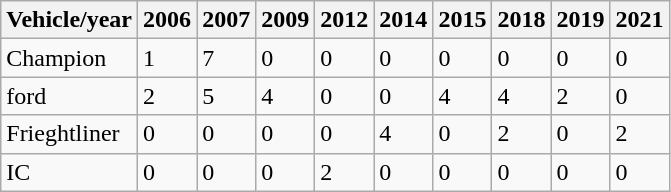<table class="wikitable">
<tr>
<th>Vehicle/year</th>
<th>2006</th>
<th>2007</th>
<th>2009</th>
<th>2012</th>
<th>2014</th>
<th>2015</th>
<th>2018</th>
<th>2019</th>
<th>2021</th>
</tr>
<tr>
<td>Champion</td>
<td>1</td>
<td>7</td>
<td>0</td>
<td>0</td>
<td>0</td>
<td>0</td>
<td>0</td>
<td>0</td>
<td>0</td>
</tr>
<tr>
<td>ford</td>
<td>2</td>
<td>5</td>
<td>4</td>
<td>0</td>
<td>0</td>
<td>4</td>
<td>4</td>
<td>2</td>
<td>0</td>
</tr>
<tr>
<td>Frieghtliner</td>
<td>0</td>
<td>0</td>
<td>0</td>
<td>0</td>
<td>4</td>
<td>0</td>
<td>2</td>
<td>0</td>
<td>2</td>
</tr>
<tr>
<td>IC</td>
<td>0</td>
<td>0</td>
<td>0</td>
<td>2</td>
<td>0</td>
<td>0</td>
<td>0</td>
<td>0</td>
<td>0</td>
</tr>
</table>
